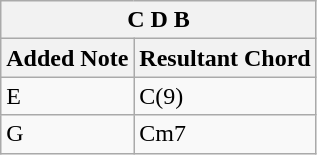<table class="wikitable">
<tr>
<th colspan="2">C D B</th>
</tr>
<tr>
<th>Added Note</th>
<th>Resultant Chord</th>
</tr>
<tr>
<td>E</td>
<td>C(9)</td>
</tr>
<tr>
<td>G</td>
<td>Cm7</td>
</tr>
</table>
